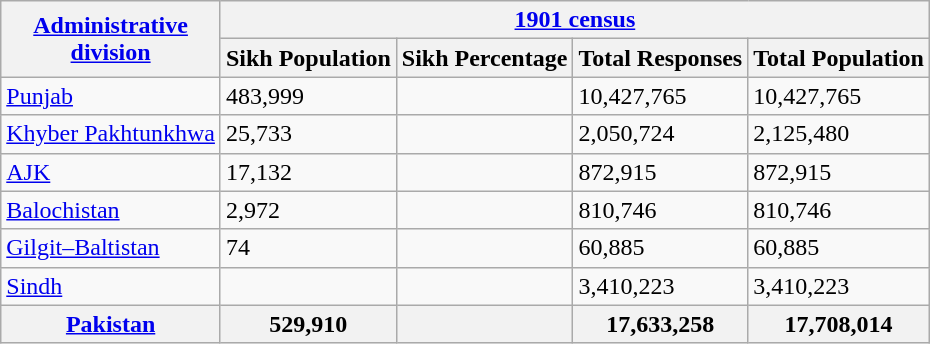<table class="wikitable sortable">
<tr>
<th rowspan="2"><a href='#'>Administrative<br>division</a></th>
<th colspan="4"><a href='#'>1901 census</a></th>
</tr>
<tr>
<th>Sikh Population</th>
<th>Sikh Percentage</th>
<th>Total Responses</th>
<th>Total Population</th>
</tr>
<tr>
<td><a href='#'>Punjab</a></td>
<td>483,999</td>
<td></td>
<td>10,427,765</td>
<td>10,427,765</td>
</tr>
<tr>
<td><a href='#'>Khyber Pakhtunkhwa</a></td>
<td>25,733</td>
<td></td>
<td>2,050,724</td>
<td>2,125,480</td>
</tr>
<tr>
<td><a href='#'>AJK</a></td>
<td>17,132</td>
<td></td>
<td>872,915</td>
<td>872,915</td>
</tr>
<tr>
<td><a href='#'>Balochistan</a></td>
<td>2,972</td>
<td></td>
<td>810,746</td>
<td>810,746</td>
</tr>
<tr>
<td><a href='#'>Gilgit–Baltistan</a></td>
<td>74</td>
<td></td>
<td>60,885</td>
<td>60,885</td>
</tr>
<tr>
<td><a href='#'>Sindh</a></td>
<td></td>
<td></td>
<td>3,410,223</td>
<td>3,410,223</td>
</tr>
<tr>
<th><a href='#'>Pakistan</a></th>
<th>529,910</th>
<th></th>
<th>17,633,258</th>
<th>17,708,014</th>
</tr>
</table>
